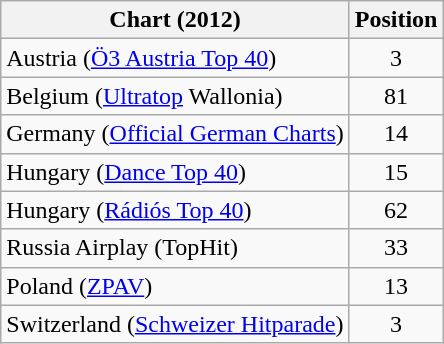<table class="wikitable sortable">
<tr>
<th scope="col">Chart (2012)</th>
<th scope="col">Position</th>
</tr>
<tr>
<td>Austria (<a href='#'>Ö3 Austria Top 40</a>)</td>
<td style="text-align:center;">3</td>
</tr>
<tr>
<td>Belgium (<a href='#'>Ultratop</a> Wallonia)</td>
<td style="text-align:center;">81</td>
</tr>
<tr>
<td>Germany (<a href='#'>Official German Charts</a>)</td>
<td style="text-align:center;">14</td>
</tr>
<tr>
<td>Hungary (<a href='#'>Dance Top 40</a>)</td>
<td style="text-align:center;">15</td>
</tr>
<tr>
<td>Hungary (<a href='#'>Rádiós Top 40</a>)</td>
<td style="text-align:center;">62</td>
</tr>
<tr>
<td>Russia Airplay (TopHit)</td>
<td style="text-align:center;">33</td>
</tr>
<tr>
<td>Poland (<a href='#'>ZPAV</a>)</td>
<td style="text-align:center;">13</td>
</tr>
<tr>
<td>Switzerland (<a href='#'>Schweizer Hitparade</a>)</td>
<td style="text-align:center;">3</td>
</tr>
</table>
